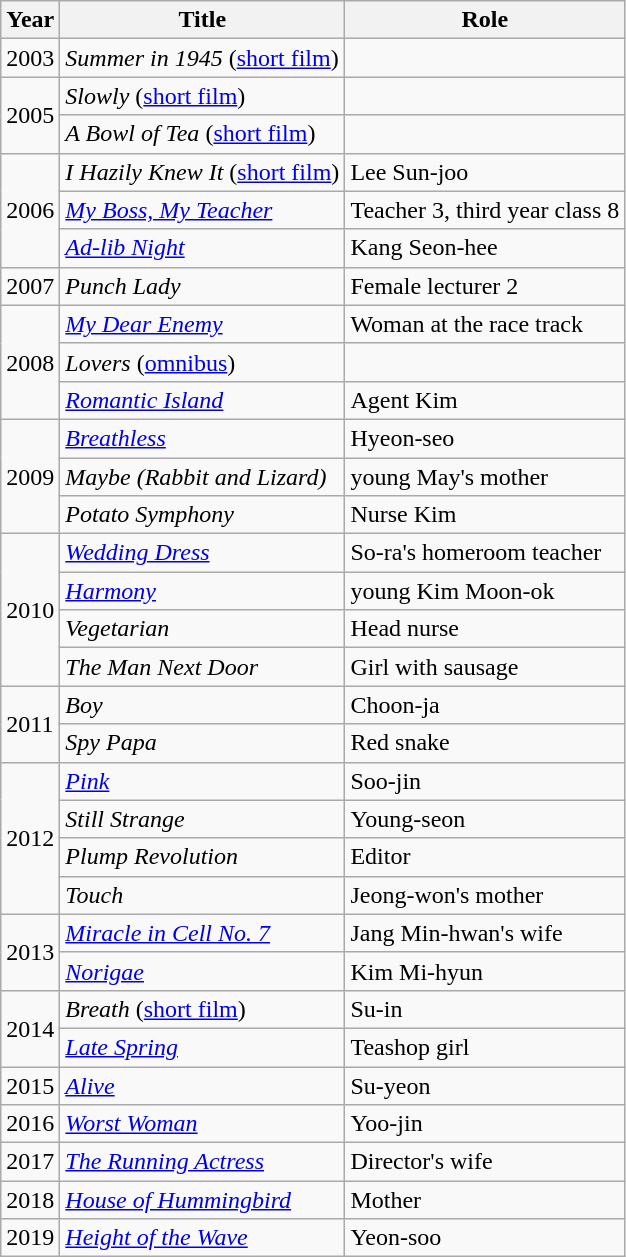<table class="wikitable sortable">
<tr>
<th>Year</th>
<th>Title</th>
<th>Role</th>
</tr>
<tr>
<td>2003</td>
<td><em>Summer in 1945</em> (<a href='#'>short film</a>)</td>
<td></td>
</tr>
<tr>
<td rowspan=2>2005</td>
<td><em>Slowly</em> (<a href='#'>short film</a>)</td>
<td></td>
</tr>
<tr>
<td><em>A Bowl of Tea</em> (<a href='#'>short film</a>)</td>
<td></td>
</tr>
<tr>
<td rowspan=3>2006</td>
<td><em>I Hazily Knew It</em> (<a href='#'>short film</a>)</td>
<td>Lee Sun-joo</td>
</tr>
<tr>
<td><em><a href='#'>My Boss, My Teacher</a></em></td>
<td>Teacher 3, third year class 8</td>
</tr>
<tr>
<td><em><a href='#'>Ad-lib Night</a></em></td>
<td>Kang Seon-hee</td>
</tr>
<tr>
<td>2007</td>
<td><em>Punch Lady</em></td>
<td>Female lecturer 2</td>
</tr>
<tr>
<td rowspan=3>2008</td>
<td><em><a href='#'>My Dear Enemy</a></em></td>
<td>Woman at the race track</td>
</tr>
<tr>
<td><em>Lovers</em> (<a href='#'>omnibus</a>)</td>
<td></td>
</tr>
<tr>
<td><em><a href='#'>Romantic Island</a></em></td>
<td>Agent Kim</td>
</tr>
<tr>
<td rowspan=3>2009</td>
<td><em><a href='#'>Breathless</a></em></td>
<td>Hyeon-seo</td>
</tr>
<tr>
<td><em>Maybe (Rabbit and Lizard)</em></td>
<td>young May's mother</td>
</tr>
<tr>
<td><em>Potato Symphony</em></td>
<td>Nurse Kim</td>
</tr>
<tr>
<td rowspan=4>2010</td>
<td><em><a href='#'>Wedding Dress</a></em></td>
<td>So-ra's homeroom teacher</td>
</tr>
<tr>
<td><em><a href='#'>Harmony</a></em></td>
<td>young Kim Moon-ok</td>
</tr>
<tr>
<td><em>Vegetarian</em></td>
<td>Head nurse</td>
</tr>
<tr>
<td><em>The Man Next Door</em></td>
<td>Girl with sausage</td>
</tr>
<tr>
<td rowspan=2>2011</td>
<td><em>Boy</em></td>
<td>Choon-ja</td>
</tr>
<tr>
<td><em>Spy Papa</em></td>
<td>Red snake</td>
</tr>
<tr>
<td rowspan=4>2012</td>
<td><em><a href='#'>Pink</a></em></td>
<td>Soo-jin</td>
</tr>
<tr>
<td><em>Still Strange</em></td>
<td>Young-seon</td>
</tr>
<tr>
<td><em>Plump Revolution</em></td>
<td>Editor</td>
</tr>
<tr>
<td><em>Touch</em></td>
<td>Jeong-won's mother</td>
</tr>
<tr>
<td rowspan=2>2013</td>
<td><em><a href='#'>Miracle in Cell No. 7</a></em></td>
<td>Jang Min-hwan's wife</td>
</tr>
<tr>
<td><em><a href='#'>Norigae</a></em></td>
<td>Kim Mi-hyun</td>
</tr>
<tr>
<td rowspan=2>2014</td>
<td><em>Breath</em> (<a href='#'>short film</a>)</td>
<td>Su-in</td>
</tr>
<tr>
<td><em><a href='#'>Late Spring</a></em></td>
<td>Teashop girl</td>
</tr>
<tr>
<td>2015</td>
<td><em><a href='#'>Alive</a></em></td>
<td>Su-yeon</td>
</tr>
<tr>
<td>2016</td>
<td><em><a href='#'>Worst Woman</a></em></td>
<td>Yoo-jin</td>
</tr>
<tr>
<td>2017</td>
<td><em><a href='#'>The Running Actress</a></em></td>
<td>Director's wife</td>
</tr>
<tr>
<td>2018</td>
<td><em><a href='#'>House of Hummingbird</a></em></td>
<td>Mother</td>
</tr>
<tr>
<td>2019</td>
<td><em><a href='#'>Height of the Wave</a></em></td>
<td>Yeon-soo</td>
</tr>
</table>
